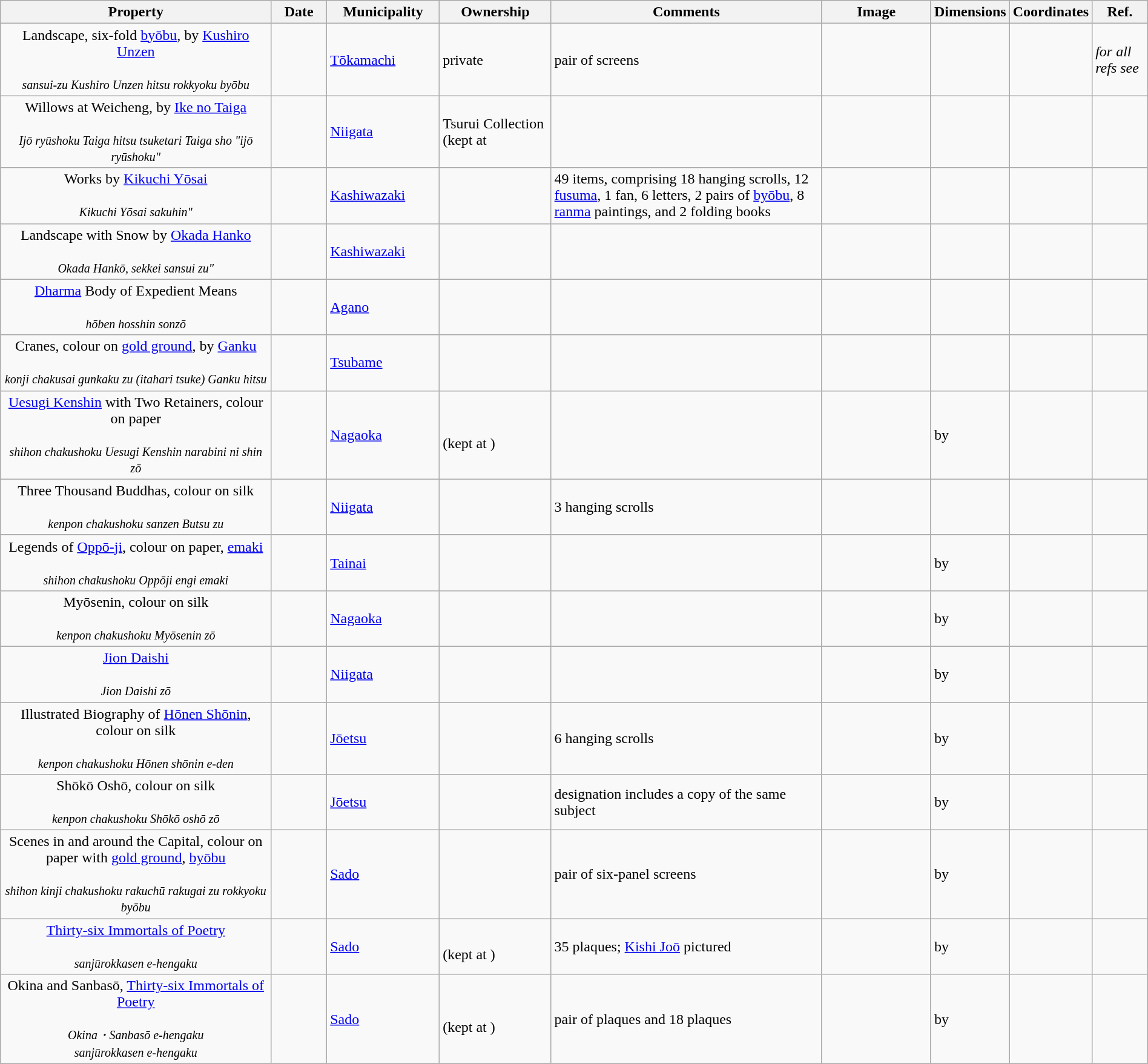<table class="wikitable sortable"  style="width:100%;">
<tr>
<th width="25%" align="left">Property</th>
<th width="5%" align="left" data-sort-type="number">Date</th>
<th width="10%" align="left">Municipality</th>
<th width="10%" align="left">Ownership</th>
<th width="25%" align="left" class="unsortable">Comments</th>
<th width="10%" align="left" class="unsortable">Image</th>
<th width="5%" align="left" class="unsortable">Dimensions</th>
<th width="5%" align="left" class="unsortable">Coordinates</th>
<th width="5%" align="left" class="unsortable">Ref.</th>
</tr>
<tr>
<td align="center">Landscape, six-fold <a href='#'>byōbu</a>, by <a href='#'>Kushiro Unzen</a><br><br><small><em>sansui-zu Kushiro Unzen hitsu rokkyoku byōbu</em></small></td>
<td></td>
<td><a href='#'>Tōkamachi</a></td>
<td>private</td>
<td>pair of screens</td>
<td></td>
<td></td>
<td></td>
<td><em>for all refs see</em> </td>
</tr>
<tr>
<td align="center">Willows at Weicheng, by <a href='#'>Ike no Taiga</a><br><br><small><em>Ijō ryūshoku Taiga hitsu tsuketari Taiga sho "ijō ryūshoku"</em></small></td>
<td></td>
<td><a href='#'>Niigata</a></td>
<td>Tsurui Collection<br>(kept at </td>
<td></td>
<td></td>
<td></td>
<td></td>
<td></td>
</tr>
<tr>
<td align="center">Works by <a href='#'>Kikuchi Yōsai</a><br><br><small><em>Kikuchi Yōsai sakuhin"</em></small></td>
<td></td>
<td><a href='#'>Kashiwazaki</a></td>
<td></td>
<td>49 items, comprising 18 hanging scrolls, 12 <a href='#'>fusuma</a>, 1 fan, 6 letters, 2 pairs of <a href='#'>byōbu</a>, 8 <a href='#'>ranma</a> paintings, and 2 folding books</td>
<td></td>
<td></td>
<td></td>
<td></td>
</tr>
<tr>
<td align="center">Landscape with Snow by <a href='#'>Okada Hanko</a><br><br><small><em>Okada Hankō, sekkei sansui zu"</em></small></td>
<td></td>
<td><a href='#'>Kashiwazaki</a></td>
<td></td>
<td></td>
<td></td>
<td></td>
<td></td>
<td></td>
</tr>
<tr>
<td align="center"><a href='#'>Dharma</a> Body of Expedient Means<br><br><small><em>hōben hosshin sonzō</em></small></td>
<td></td>
<td><a href='#'>Agano</a></td>
<td></td>
<td></td>
<td align="center"></td>
<td></td>
<td></td>
<td></td>
</tr>
<tr>
<td align="center">Cranes, colour on <a href='#'>gold ground</a>, by <a href='#'>Ganku</a><br><br><small><em>konji chakusai gunkaku zu (itahari tsuke) Ganku hitsu</em></small></td>
<td></td>
<td><a href='#'>Tsubame</a></td>
<td></td>
<td></td>
<td> </td>
<td></td>
<td></td>
<td></td>
</tr>
<tr>
<td align="center"><a href='#'>Uesugi Kenshin</a> with Two Retainers, colour on paper<br><br><small><em>shihon chakushoku Uesugi Kenshin narabini ni shin zō</em></small></td>
<td></td>
<td><a href='#'>Nagaoka</a></td>
<td><br>(kept at )</td>
<td></td>
<td></td>
<td> by </td>
<td></td>
<td></td>
</tr>
<tr>
<td align="center">Three Thousand Buddhas, colour on silk<br><br><small><em>kenpon chakushoku sanzen Butsu zu</em></small></td>
<td></td>
<td><a href='#'>Niigata</a></td>
<td></td>
<td>3 hanging scrolls</td>
<td></td>
<td></td>
<td></td>
<td></td>
</tr>
<tr>
<td align="center">Legends of <a href='#'>Oppō-ji</a>, colour on paper, <a href='#'>emaki</a><br><br><small><em>shihon chakushoku Oppōji engi emaki</em></small></td>
<td></td>
<td><a href='#'>Tainai</a></td>
<td></td>
<td></td>
<td></td>
<td> by </td>
<td></td>
<td></td>
</tr>
<tr>
<td align="center">Myōsenin, colour on silk<br><br><small><em>kenpon chakushoku Myōsenin zō</em></small></td>
<td></td>
<td><a href='#'>Nagaoka</a></td>
<td></td>
<td></td>
<td align="center"></td>
<td> by </td>
<td></td>
<td></td>
</tr>
<tr>
<td align="center"><a href='#'>Jion Daishi</a><br><br><small><em>Jion Daishi zō</em></small></td>
<td></td>
<td><a href='#'>Niigata</a></td>
<td></td>
<td></td>
<td></td>
<td> by </td>
<td></td>
<td></td>
</tr>
<tr>
<td align="center">Illustrated Biography of <a href='#'>Hōnen Shōnin</a>, colour on silk<br><br><small><em>kenpon chakushoku Hōnen shōnin e-den</em></small></td>
<td></td>
<td><a href='#'>Jōetsu</a></td>
<td></td>
<td>6 hanging scrolls</td>
<td align="center"></td>
<td> by </td>
<td></td>
<td></td>
</tr>
<tr>
<td align="center">Shōkō Oshō, colour on silk<br><br><small><em>kenpon chakushoku Shōkō oshō zō</em></small></td>
<td></td>
<td><a href='#'>Jōetsu</a></td>
<td></td>
<td>designation includes a copy of the same subject</td>
<td align="center"></td>
<td> by </td>
<td></td>
<td></td>
</tr>
<tr>
<td align="center">Scenes in and around the Capital, colour on paper with <a href='#'>gold ground</a>, <a href='#'>byōbu</a><br><br><small><em>shihon kinji chakushoku rakuchū rakugai zu rokkyoku byōbu</em></small></td>
<td></td>
<td><a href='#'>Sado</a></td>
<td></td>
<td>pair of six-panel screens</td>
<td></td>
<td> by </td>
<td></td>
<td></td>
</tr>
<tr>
<td align="center"><a href='#'>Thirty-six Immortals of Poetry</a><br><br><small><em>sanjūrokkasen e-hengaku</em></small></td>
<td></td>
<td><a href='#'>Sado</a></td>
<td><br>(kept at )</td>
<td>35 plaques; <a href='#'>Kishi Joō</a> pictured</td>
<td></td>
<td> by </td>
<td></td>
<td></td>
</tr>
<tr>
<td align="center">Okina and Sanbasō, <a href='#'>Thirty-six Immortals of Poetry</a><br><br><small><em>Okina・Sanbasō e-hengaku<br>sanjūrokkasen e-hengaku</em></small></td>
<td></td>
<td><a href='#'>Sado</a></td>
<td><br>(kept at )</td>
<td>pair of plaques and 18 plaques</td>
<td align="center"></td>
<td> by </td>
<td></td>
<td></td>
</tr>
<tr>
</tr>
</table>
